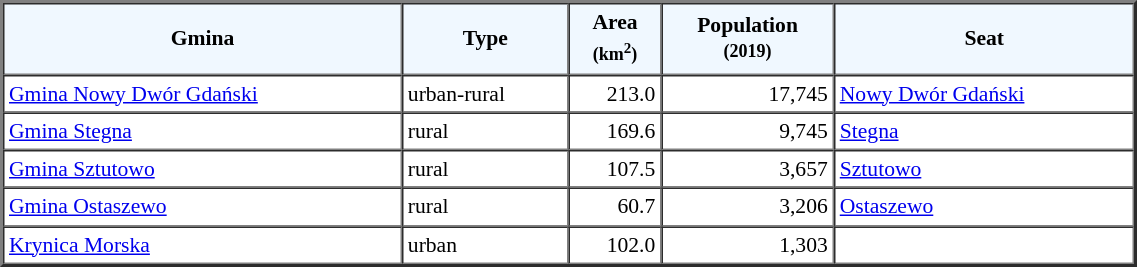<table width="60%" border="2" cellpadding="3" cellspacing="0" style="font-size:90%;line-height:120%;">
<tr bgcolor="F0F8FF">
<td style="text-align:center;"><strong>Gmina</strong></td>
<td style="text-align:center;"><strong>Type</strong></td>
<td style="text-align:center;"><strong>Area<br><small>(km<sup>2</sup>)</small></strong></td>
<td style="text-align:center;"><strong>Population<br><small>(2019)</small></strong></td>
<td style="text-align:center;"><strong>Seat</strong></td>
</tr>
<tr>
<td><a href='#'>Gmina Nowy Dwór Gdański</a></td>
<td>urban-rural</td>
<td style="text-align:right;">213.0</td>
<td style="text-align:right;">17,745</td>
<td><a href='#'>Nowy Dwór Gdański</a></td>
</tr>
<tr>
<td><a href='#'>Gmina Stegna</a></td>
<td>rural</td>
<td style="text-align:right;">169.6</td>
<td style="text-align:right;">9,745</td>
<td><a href='#'>Stegna</a></td>
</tr>
<tr>
<td><a href='#'>Gmina Sztutowo</a></td>
<td>rural</td>
<td style="text-align:right;">107.5</td>
<td style="text-align:right;">3,657</td>
<td><a href='#'>Sztutowo</a></td>
</tr>
<tr>
<td><a href='#'>Gmina Ostaszewo</a></td>
<td>rural</td>
<td style="text-align:right;">60.7</td>
<td style="text-align:right;">3,206</td>
<td><a href='#'>Ostaszewo</a></td>
</tr>
<tr>
<td><a href='#'>Krynica Morska</a></td>
<td>urban</td>
<td style="text-align:right;">102.0</td>
<td style="text-align:right;">1,303</td>
<td> </td>
</tr>
<tr>
</tr>
</table>
